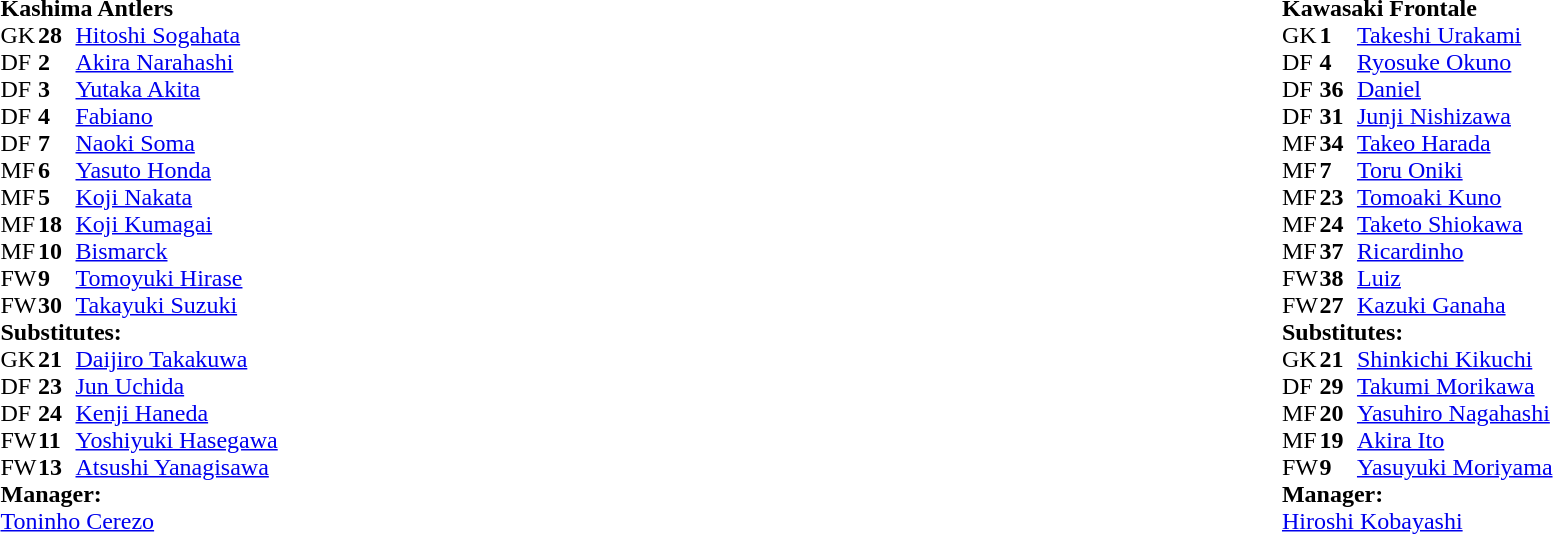<table width="100%">
<tr>
<td valign="top" width="50%"><br><table style="font-size: 100%" cellspacing="0" cellpadding="0">
<tr>
<td colspan="4"><strong>Kashima Antlers</strong></td>
</tr>
<tr>
<th width="25"></th>
<th width="25"></th>
</tr>
<tr>
<td>GK</td>
<td><strong>28</strong></td>
<td> <a href='#'>Hitoshi Sogahata</a></td>
</tr>
<tr>
<td>DF</td>
<td><strong>2</strong></td>
<td> <a href='#'>Akira Narahashi</a></td>
</tr>
<tr>
<td>DF</td>
<td><strong>3</strong></td>
<td> <a href='#'>Yutaka Akita</a></td>
</tr>
<tr>
<td>DF</td>
<td><strong>4</strong></td>
<td> <a href='#'>Fabiano</a></td>
</tr>
<tr>
<td>DF</td>
<td><strong>7</strong></td>
<td> <a href='#'>Naoki Soma</a></td>
</tr>
<tr>
<td>MF</td>
<td><strong>6</strong></td>
<td> <a href='#'>Yasuto Honda</a></td>
</tr>
<tr>
<td>MF</td>
<td><strong>5</strong></td>
<td> <a href='#'>Koji Nakata</a></td>
</tr>
<tr>
<td>MF</td>
<td><strong>18</strong></td>
<td> <a href='#'>Koji Kumagai</a></td>
<td></td>
</tr>
<tr>
<td>MF</td>
<td><strong>10</strong></td>
<td> <a href='#'>Bismarck</a></td>
</tr>
<tr>
<td>FW</td>
<td><strong>9</strong></td>
<td> <a href='#'>Tomoyuki Hirase</a></td>
<td></td>
</tr>
<tr>
<td>FW</td>
<td><strong>30</strong></td>
<td> <a href='#'>Takayuki Suzuki</a></td>
<td></td>
</tr>
<tr>
<td colspan="4"><strong>Substitutes:</strong></td>
</tr>
<tr>
<td>GK</td>
<td><strong>21</strong></td>
<td> <a href='#'>Daijiro Takakuwa</a></td>
</tr>
<tr>
<td>DF</td>
<td><strong>23</strong></td>
<td> <a href='#'>Jun Uchida</a></td>
</tr>
<tr>
<td>DF</td>
<td><strong>24</strong></td>
<td> <a href='#'>Kenji Haneda</a></td>
<td></td>
</tr>
<tr>
<td>FW</td>
<td><strong>11</strong></td>
<td> <a href='#'>Yoshiyuki Hasegawa</a></td>
<td></td>
</tr>
<tr>
<td>FW</td>
<td><strong>13</strong></td>
<td> <a href='#'>Atsushi Yanagisawa</a></td>
<td></td>
</tr>
<tr>
<td colspan="4"><strong>Manager:</strong></td>
</tr>
<tr>
<td colspan="3"> <a href='#'>Toninho Cerezo</a></td>
</tr>
</table>
</td>
<td valign="top" width="50%"><br><table style="font-size: 100%" cellspacing="0" cellpadding="0" align="center">
<tr>
<td colspan="4"><strong>Kawasaki Frontale</strong></td>
</tr>
<tr>
<th width="25"></th>
<th width="25"></th>
</tr>
<tr>
<td>GK</td>
<td><strong>1</strong></td>
<td> <a href='#'>Takeshi Urakami</a></td>
</tr>
<tr>
<td>DF</td>
<td><strong>4</strong></td>
<td> <a href='#'>Ryosuke Okuno</a></td>
</tr>
<tr>
<td>DF</td>
<td><strong>36</strong></td>
<td> <a href='#'>Daniel</a></td>
</tr>
<tr>
<td>DF</td>
<td><strong>31</strong></td>
<td> <a href='#'>Junji Nishizawa</a></td>
</tr>
<tr>
<td>MF</td>
<td><strong>34</strong></td>
<td> <a href='#'>Takeo Harada</a></td>
</tr>
<tr>
<td>MF</td>
<td><strong>7</strong></td>
<td> <a href='#'>Toru Oniki</a></td>
</tr>
<tr>
<td>MF</td>
<td><strong>23</strong></td>
<td> <a href='#'>Tomoaki Kuno</a></td>
<td></td>
</tr>
<tr>
<td>MF</td>
<td><strong>24</strong></td>
<td> <a href='#'>Taketo Shiokawa</a></td>
</tr>
<tr>
<td>MF</td>
<td><strong>37</strong></td>
<td> <a href='#'>Ricardinho</a></td>
</tr>
<tr>
<td>FW</td>
<td><strong>38</strong></td>
<td> <a href='#'>Luiz</a></td>
<td></td>
</tr>
<tr>
<td>FW</td>
<td><strong>27</strong></td>
<td> <a href='#'>Kazuki Ganaha</a></td>
<td></td>
</tr>
<tr>
<td colspan="4"><strong>Substitutes:</strong></td>
</tr>
<tr>
<td>GK</td>
<td><strong>21</strong></td>
<td> <a href='#'>Shinkichi Kikuchi</a></td>
</tr>
<tr>
<td>DF</td>
<td><strong>29</strong></td>
<td> <a href='#'>Takumi Morikawa</a></td>
<td></td>
</tr>
<tr>
<td>MF</td>
<td><strong>20</strong></td>
<td> <a href='#'>Yasuhiro Nagahashi</a></td>
</tr>
<tr>
<td>MF</td>
<td><strong>19</strong></td>
<td> <a href='#'>Akira Ito</a></td>
<td></td>
</tr>
<tr>
<td>FW</td>
<td><strong>9</strong></td>
<td> <a href='#'>Yasuyuki Moriyama</a></td>
<td></td>
</tr>
<tr>
<td colspan="4"><strong>Manager:</strong></td>
</tr>
<tr>
<td colspan="3"> <a href='#'>Hiroshi Kobayashi</a></td>
</tr>
</table>
</td>
</tr>
</table>
